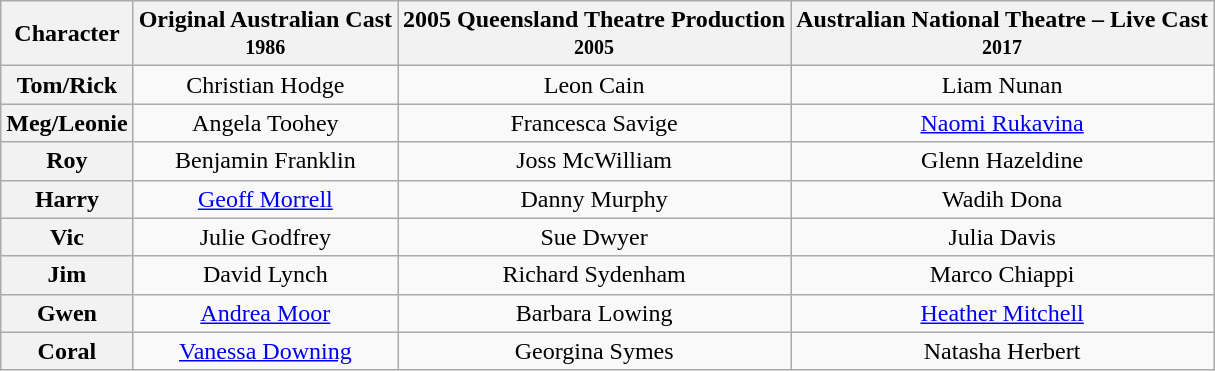<table class="wikitable" style="width:10; text-align:center;">
<tr>
<th>Character</th>
<th>Original Australian Cast <br> <small>1986</small></th>
<th>2005 Queensland Theatre Production <br> <small>2005</small></th>
<th>Australian National Theatre – Live Cast <br> <small>2017</small></th>
</tr>
<tr>
<th>Tom/Rick</th>
<td style="text-align:center;">Christian Hodge</td>
<td style="text-align:center;">Leon Cain</td>
<td style="text-align:center;">Liam Nunan</td>
</tr>
<tr>
<th>Meg/Leonie</th>
<td style="text-align:center;">Angela Toohey</td>
<td style="text-align:center;">Francesca Savige</td>
<td style="text-align:center;"><a href='#'>Naomi Rukavina</a></td>
</tr>
<tr>
<th>Roy</th>
<td style="text-align:center;">Benjamin Franklin</td>
<td style="text-align:center;">Joss McWilliam</td>
<td style="text-align:center;">Glenn Hazeldine</td>
</tr>
<tr>
<th>Harry</th>
<td style="text-align:center;"><a href='#'>Geoff Morrell</a></td>
<td style="text-align:center;">Danny Murphy</td>
<td style="text-align:center;">Wadih Dona</td>
</tr>
<tr>
<th>Vic</th>
<td style="text-align:center;">Julie Godfrey</td>
<td style="text-align:center;">Sue Dwyer</td>
<td style="text-align:center;">Julia Davis</td>
</tr>
<tr>
<th>Jim</th>
<td style="text-align:center;">David Lynch</td>
<td style="text-align:center;">Richard Sydenham</td>
<td style="text-align:center;">Marco Chiappi</td>
</tr>
<tr>
<th>Gwen</th>
<td style="text-align:center;"><a href='#'>Andrea Moor</a></td>
<td style="text-align:center;">Barbara Lowing</td>
<td style="text-align:center;"><a href='#'>Heather Mitchell</a></td>
</tr>
<tr>
<th>Coral</th>
<td style="text-align:center;"><a href='#'>Vanessa Downing</a></td>
<td style="text-align:center;">Georgina Symes</td>
<td style="text-align:center;">Natasha Herbert</td>
</tr>
</table>
